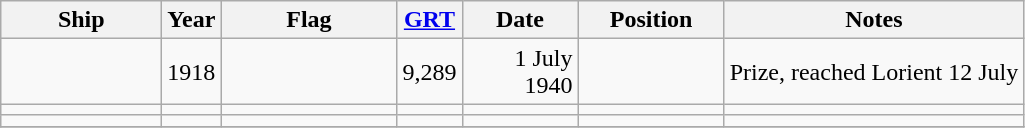<table class="wikitable sortable">
<tr>
<th scope="col" width="100px">Ship</th>
<th scope="col" width="20px">Year</th>
<th scope="col" width="110px">Flag</th>
<th scope="col" width="30px"><a href='#'>GRT</a></th>
<th scope="col" width="70px">Date</th>
<th scope="col" width="90px">Position</th>
<th>Notes</th>
</tr>
<tr>
<td align="left"></td>
<td align="left">1918</td>
<td align="left"></td>
<td align="right">9,289</td>
<td align="right">1 July 1940</td>
<td align="left"></td>
<td align="left">Prize, reached Lorient 12 July</td>
</tr>
<tr>
<td align="left"></td>
<td align="left"></td>
<td align="left"></td>
<td align="right"></td>
<td align="right"></td>
<td align="left"></td>
<td align="left"></td>
</tr>
<tr>
<td align="left"></td>
<td align="left"></td>
<td align="left"></td>
<td align="right"></td>
<td align="right"></td>
<td align="left"></td>
<td align="left"></td>
</tr>
<tr>
</tr>
</table>
